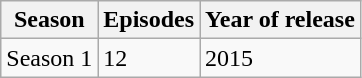<table class="wikitable">
<tr>
<th>Season</th>
<th>Episodes</th>
<th>Year of release</th>
</tr>
<tr>
<td>Season 1</td>
<td>12</td>
<td>2015</td>
</tr>
</table>
